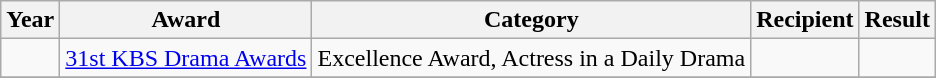<table class="wikitable">
<tr>
<th>Year</th>
<th>Award</th>
<th>Category</th>
<th>Recipient</th>
<th>Result</th>
</tr>
<tr>
<td></td>
<td><a href='#'>31st KBS Drama Awards</a></td>
<td>Excellence Award, Actress in a Daily Drama</td>
<td></td>
<td></td>
</tr>
<tr>
</tr>
</table>
